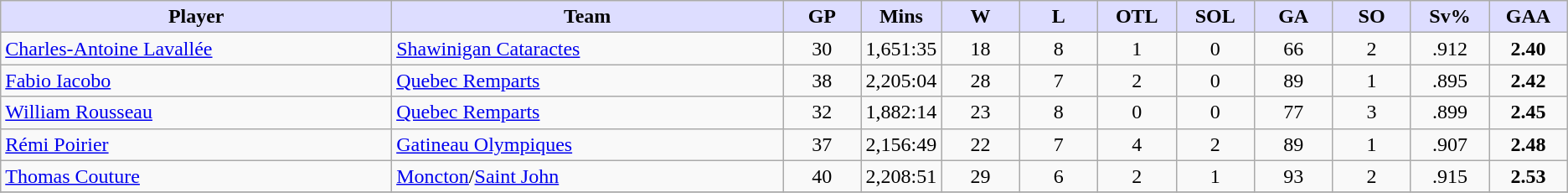<table class="wikitable" style="text-align:center">
<tr>
<th style="background:#ddf; width:25%;">Player</th>
<th style="background:#ddf; width:25%;">Team</th>
<th style="background:#ddf; width:5%;">GP</th>
<th style="background:#ddf; width:5%;">Mins</th>
<th style="background:#ddf; width:5%;">W</th>
<th style="background:#ddf; width:5%;">L</th>
<th style="background:#ddf; width:5%;">OTL</th>
<th style="background:#ddf; width:5%;">SOL</th>
<th style="background:#ddf; width:5%;">GA</th>
<th style="background:#ddf; width:5%;">SO</th>
<th style="background:#ddf; width:5%;">Sv%</th>
<th style="background:#ddf; width:5%;">GAA</th>
</tr>
<tr>
<td align=left><a href='#'>Charles-Antoine Lavallée</a></td>
<td align=left><a href='#'>Shawinigan Cataractes</a></td>
<td>30</td>
<td>1,651:35</td>
<td>18</td>
<td>8</td>
<td>1</td>
<td>0</td>
<td>66</td>
<td>2</td>
<td>.912</td>
<td><strong>2.40</strong></td>
</tr>
<tr>
<td align=left><a href='#'>Fabio Iacobo</a></td>
<td align=left><a href='#'>Quebec Remparts</a></td>
<td>38</td>
<td>2,205:04</td>
<td>28</td>
<td>7</td>
<td>2</td>
<td>0</td>
<td>89</td>
<td>1</td>
<td>.895</td>
<td><strong>2.42</strong></td>
</tr>
<tr>
<td align=left><a href='#'>William Rousseau</a></td>
<td align=left><a href='#'>Quebec Remparts</a></td>
<td>32</td>
<td>1,882:14</td>
<td>23</td>
<td>8</td>
<td>0</td>
<td>0</td>
<td>77</td>
<td>3</td>
<td>.899</td>
<td><strong>2.45</strong></td>
</tr>
<tr>
<td align=left><a href='#'>Rémi Poirier</a></td>
<td align=left><a href='#'>Gatineau Olympiques</a></td>
<td>37</td>
<td>2,156:49</td>
<td>22</td>
<td>7</td>
<td>4</td>
<td>2</td>
<td>89</td>
<td>1</td>
<td>.907</td>
<td><strong>2.48</strong></td>
</tr>
<tr>
<td align=left><a href='#'>Thomas Couture</a></td>
<td align=left><a href='#'>Moncton</a>/<a href='#'>Saint John</a></td>
<td>40</td>
<td>2,208:51</td>
<td>29</td>
<td>6</td>
<td>2</td>
<td>1</td>
<td>93</td>
<td>2</td>
<td>.915</td>
<td><strong>2.53</strong></td>
</tr>
<tr>
</tr>
</table>
